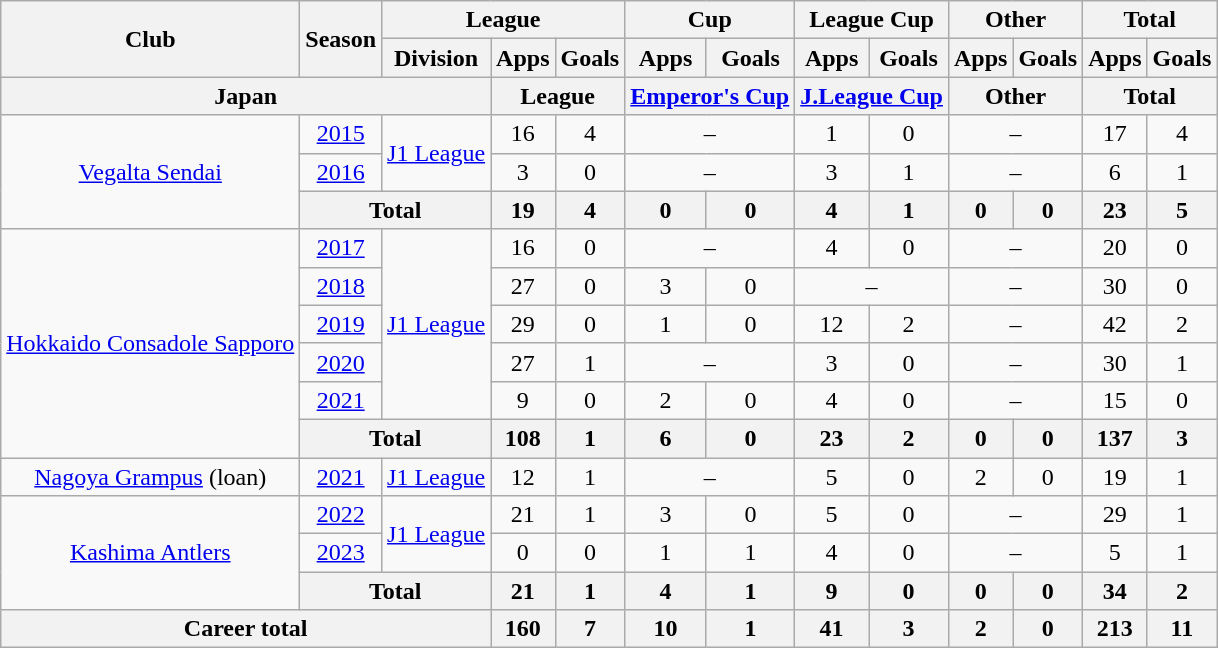<table class="wikitable" style="text-align: center">
<tr>
<th rowspan="2">Club</th>
<th rowspan="2">Season</th>
<th colspan="3">League</th>
<th colspan="2">Cup</th>
<th colspan="2">League Cup</th>
<th colspan="2">Other</th>
<th colspan="2">Total</th>
</tr>
<tr>
<th>Division</th>
<th>Apps</th>
<th>Goals</th>
<th>Apps</th>
<th>Goals</th>
<th>Apps</th>
<th>Goals</th>
<th>Apps</th>
<th>Goals</th>
<th>Apps</th>
<th>Goals</th>
</tr>
<tr>
<th colspan=3>Japan</th>
<th colspan=2>League</th>
<th colspan=2><a href='#'>Emperor's Cup</a></th>
<th colspan=2><a href='#'>J.League Cup</a></th>
<th colspan=2>Other</th>
<th colspan=2>Total</th>
</tr>
<tr>
<td rowspan="3"><a href='#'>Vegalta Sendai</a></td>
<td><a href='#'>2015</a></td>
<td rowspan="2"><a href='#'>J1 League</a></td>
<td>16</td>
<td>4</td>
<td colspan="2">–</td>
<td>1</td>
<td>0</td>
<td colspan="2">–</td>
<td>17</td>
<td>4</td>
</tr>
<tr>
<td><a href='#'>2016</a></td>
<td>3</td>
<td>0</td>
<td colspan="2">–</td>
<td>3</td>
<td>1</td>
<td colspan="2">–</td>
<td>6</td>
<td>1</td>
</tr>
<tr>
<th colspan="2">Total</th>
<th>19</th>
<th>4</th>
<th>0</th>
<th>0</th>
<th>4</th>
<th>1</th>
<th>0</th>
<th>0</th>
<th>23</th>
<th>5</th>
</tr>
<tr>
<td rowspan="6"><a href='#'>Hokkaido Consadole Sapporo</a></td>
<td><a href='#'>2017</a></td>
<td rowspan="5"><a href='#'>J1 League</a></td>
<td>16</td>
<td>0</td>
<td colspan="2">–</td>
<td>4</td>
<td>0</td>
<td colspan="2">–</td>
<td>20</td>
<td>0</td>
</tr>
<tr>
<td><a href='#'>2018</a></td>
<td>27</td>
<td>0</td>
<td>3</td>
<td>0</td>
<td colspan="2">–</td>
<td colspan="2">–</td>
<td>30</td>
<td>0</td>
</tr>
<tr>
<td><a href='#'>2019</a></td>
<td>29</td>
<td>0</td>
<td>1</td>
<td>0</td>
<td>12</td>
<td>2</td>
<td colspan="2">–</td>
<td>42</td>
<td>2</td>
</tr>
<tr>
<td><a href='#'>2020</a></td>
<td>27</td>
<td>1</td>
<td colspan="2">–</td>
<td>3</td>
<td>0</td>
<td colspan="2">–</td>
<td>30</td>
<td>1</td>
</tr>
<tr>
<td><a href='#'>2021</a></td>
<td>9</td>
<td>0</td>
<td>2</td>
<td>0</td>
<td>4</td>
<td>0</td>
<td colspan="2">–</td>
<td>15</td>
<td>0</td>
</tr>
<tr>
<th colspan="2">Total</th>
<th>108</th>
<th>1</th>
<th>6</th>
<th>0</th>
<th>23</th>
<th>2</th>
<th>0</th>
<th>0</th>
<th>137</th>
<th>3</th>
</tr>
<tr>
<td><a href='#'>Nagoya Grampus</a> (loan)</td>
<td><a href='#'>2021</a></td>
<td><a href='#'>J1 League</a></td>
<td>12</td>
<td>1</td>
<td colspan="2">–</td>
<td>5</td>
<td>0</td>
<td>2</td>
<td>0</td>
<td>19</td>
<td>1</td>
</tr>
<tr>
<td rowspan="3"><a href='#'>Kashima Antlers</a></td>
<td><a href='#'>2022</a></td>
<td rowspan="2"><a href='#'>J1 League</a></td>
<td>21</td>
<td>1</td>
<td>3</td>
<td>0</td>
<td>5</td>
<td>0</td>
<td colspan="2">–</td>
<td>29</td>
<td>1</td>
</tr>
<tr>
<td><a href='#'>2023</a></td>
<td>0</td>
<td>0</td>
<td>1</td>
<td>1</td>
<td>4</td>
<td>0</td>
<td colspan="2">–</td>
<td>5</td>
<td>1</td>
</tr>
<tr>
<th colspan="2">Total</th>
<th>21</th>
<th>1</th>
<th>4</th>
<th>1</th>
<th>9</th>
<th>0</th>
<th>0</th>
<th>0</th>
<th>34</th>
<th>2</th>
</tr>
<tr>
<th colspan=3>Career total</th>
<th>160</th>
<th>7</th>
<th>10</th>
<th>1</th>
<th>41</th>
<th>3</th>
<th>2</th>
<th>0</th>
<th>213</th>
<th>11</th>
</tr>
</table>
